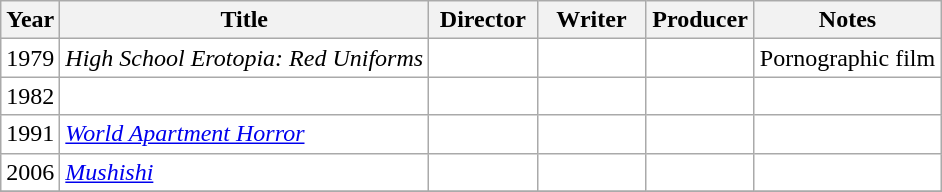<table class="wikitable" style="background:white;">
<tr>
<th>Year</th>
<th>Title</th>
<th width=65>Director</th>
<th width=65>Writer</th>
<th width=65>Producer</th>
<th>Notes</th>
</tr>
<tr>
<td>1979</td>
<td><em>High School Erotopia: Red Uniforms</em></td>
<td></td>
<td></td>
<td></td>
<td>Pornographic film</td>
</tr>
<tr>
<td>1982</td>
<td></td>
<td></td>
<td></td>
<td></td>
<td></td>
</tr>
<tr>
<td align="center">1991</td>
<td><em><a href='#'>World Apartment Horror</a></em></td>
<td></td>
<td></td>
<td></td>
<td></td>
</tr>
<tr>
<td align="center">2006</td>
<td><em><a href='#'>Mushishi</a></em></td>
<td></td>
<td></td>
<td></td>
<td></td>
</tr>
<tr>
</tr>
</table>
